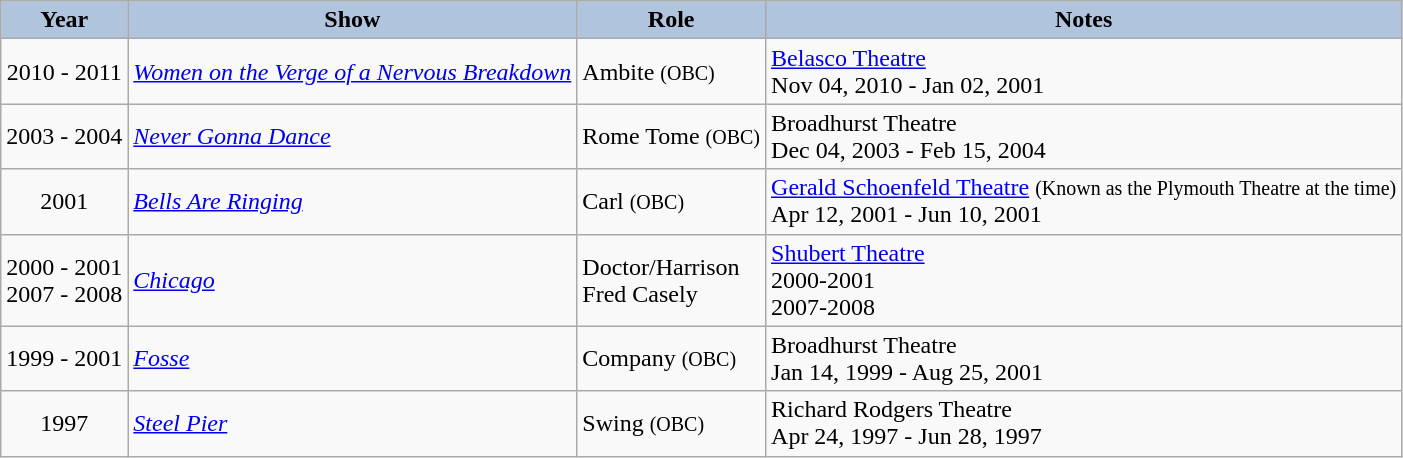<table class="wikitable" style="font-size:90%width:60%;">
<tr style="text-align:center;">
<th style="background:#B0C4DE;">Year</th>
<th style="background:#B0C4DE;">Show</th>
<th style="background:#B0C4DE;">Role</th>
<th style="background:#B0C4DE;">Notes</th>
</tr>
<tr>
<td style="text-align:center;">2010 - 2011</td>
<td><em><a href='#'>Women on the Verge of a Nervous Breakdown</a></em></td>
<td>Ambite <small>(OBC)</small></td>
<td><a href='#'>Belasco Theatre</a> <br>  Nov 04, 2010 - Jan 02, 2001</td>
</tr>
<tr>
<td style="text-align:center;">2003 - 2004</td>
<td><em><a href='#'>Never Gonna Dance</a></em></td>
<td>Rome Tome <small>(OBC)</small></td>
<td>Broadhurst Theatre <br> Dec 04, 2003 - Feb 15, 2004</td>
</tr>
<tr>
<td style="text-align:center;">2001</td>
<td><a href='#'><em>Bells Are Ringing</em></a></td>
<td>Carl <small>(OBC)</small></td>
<td><a href='#'>Gerald Schoenfeld Theatre</a> <small>(Known as the Plymouth Theatre at the time)</small> <br> Apr 12, 2001 - Jun 10, 2001</td>
</tr>
<tr>
<td style="text-align:center;">2000 - 2001 <br> 2007 - 2008</td>
<td><a href='#'><em>Chicago</em></a></td>
<td>Doctor/Harrison <br> Fred Casely</td>
<td><a href='#'>Shubert Theatre</a> <br> 2000-2001 <br> 2007-2008</td>
</tr>
<tr>
<td style="text-align:center;">1999 - 2001</td>
<td><em><a href='#'>Fosse</a></em></td>
<td>Company <small>(OBC)</small></td>
<td>Broadhurst Theatre <br> Jan 14, 1999 - Aug 25, 2001</td>
</tr>
<tr>
<td style="text-align:center;">1997</td>
<td><em><a href='#'>Steel Pier</a></em></td>
<td>Swing <small>(OBC)</small></td>
<td>Richard Rodgers Theatre <br> Apr 24, 1997 - Jun 28, 1997</td>
</tr>
</table>
